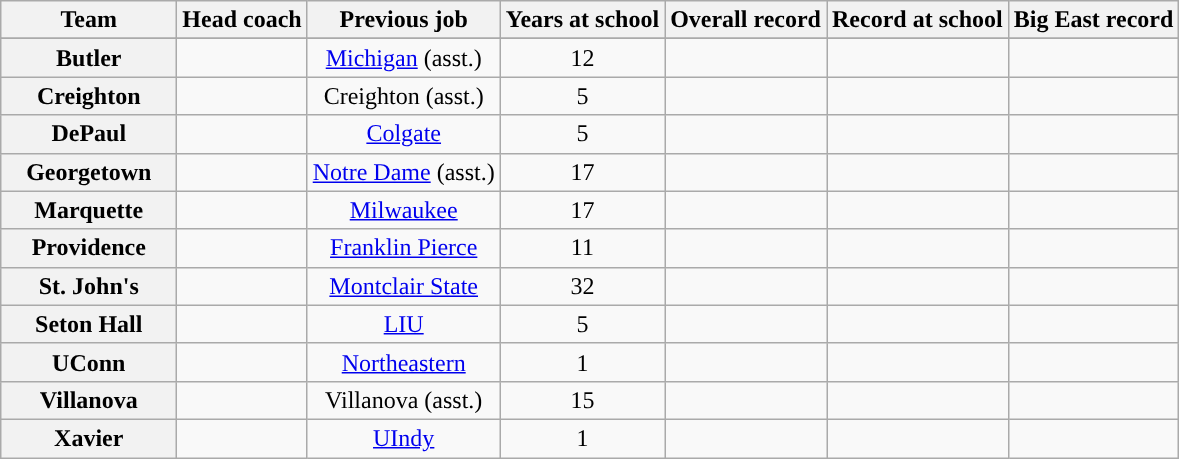<table class="wikitable sortable" style="text-align: center;">
<tr>
<th style="width:110px;">Team</th>
<th>Head coach</th>
<th>Previous job</th>
<th>Years at school</th>
<th>Overall record</th>
<th>Record at school</th>
<th>Big East record</th>
</tr>
<tr>
</tr>
<tr>
<th>Butler</th>
<td></td>
<td><a href='#'>Michigan</a> (asst.)</td>
<td>12</td>
<td></td>
<td></td>
<td></td>
</tr>
<tr>
<th>Creighton</th>
<td></td>
<td>Creighton (asst.)</td>
<td>5</td>
<td></td>
<td></td>
<td></td>
</tr>
<tr>
<th>DePaul</th>
<td></td>
<td><a href='#'>Colgate</a></td>
<td>5</td>
<td></td>
<td></td>
<td></td>
</tr>
<tr>
<th>Georgetown</th>
<td></td>
<td><a href='#'>Notre Dame</a> (asst.)</td>
<td>17</td>
<td></td>
<td></td>
<td></td>
</tr>
<tr>
<th>Marquette</th>
<td></td>
<td><a href='#'>Milwaukee</a></td>
<td>17</td>
<td></td>
<td></td>
<td></td>
</tr>
<tr>
<th>Providence</th>
<td></td>
<td><a href='#'>Franklin Pierce</a></td>
<td>11</td>
<td></td>
<td></td>
<td></td>
</tr>
<tr>
<th>St. John's</th>
<td></td>
<td><a href='#'>Montclair State</a></td>
<td>32</td>
<td></td>
<td></td>
<td></td>
</tr>
<tr>
<th>Seton Hall</th>
<td></td>
<td><a href='#'>LIU</a></td>
<td>5</td>
<td></td>
<td></td>
<td></td>
</tr>
<tr>
<th>UConn</th>
<td></td>
<td><a href='#'>Northeastern</a></td>
<td>1</td>
<td></td>
<td></td>
<td></td>
</tr>
<tr>
<th>Villanova</th>
<td></td>
<td>Villanova (asst.)</td>
<td>15</td>
<td></td>
<td></td>
<td></td>
</tr>
<tr>
<th>Xavier</th>
<td></td>
<td><a href='#'>UIndy</a></td>
<td>1</td>
<td></td>
<td></td>
<td></td>
</tr>
</table>
